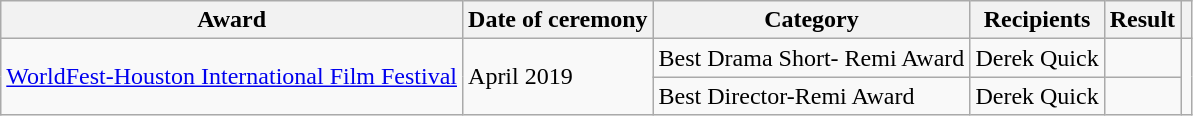<table class="wikitable">
<tr>
<th>Award</th>
<th>Date of ceremony</th>
<th>Category</th>
<th>Recipients</th>
<th>Result</th>
<th></th>
</tr>
<tr>
<td rowspan="2"><a href='#'>WorldFest-Houston International Film Festival</a></td>
<td rowspan="2">April 2019</td>
<td>Best Drama Short- Remi Award</td>
<td>Derek Quick</td>
<td></td>
<td rowspan="2"></td>
</tr>
<tr>
<td>Best Director-Remi Award</td>
<td>Derek Quick</td>
<td></td>
</tr>
</table>
